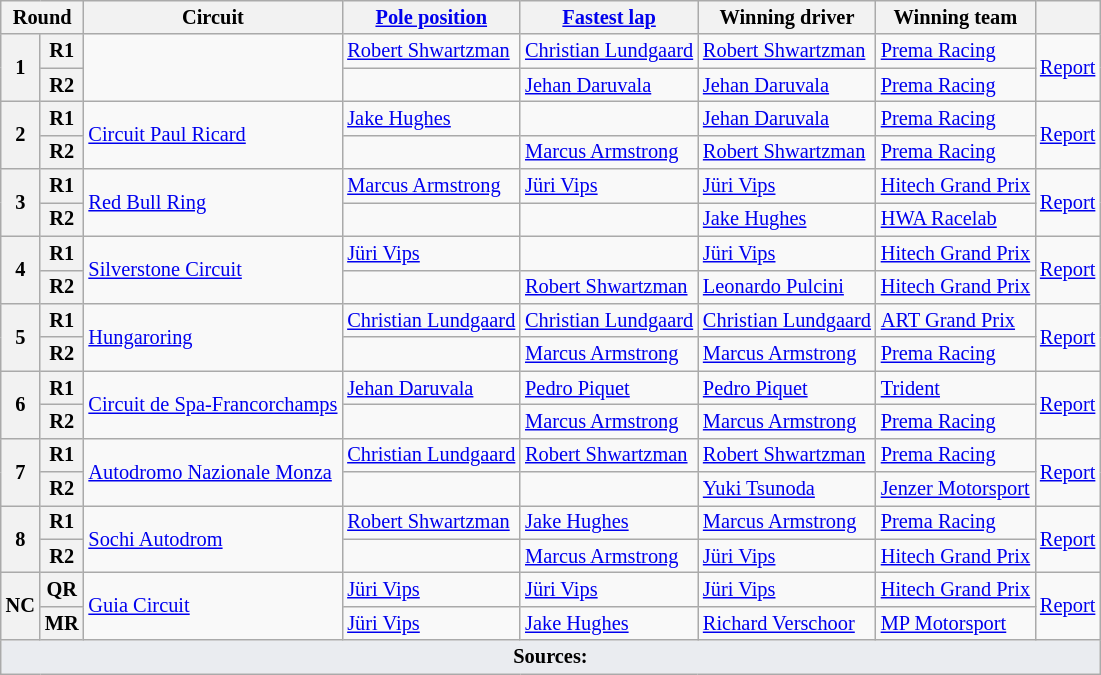<table class="wikitable" style="font-size: 85%;">
<tr>
<th colspan=2>Round</th>
<th>Circuit</th>
<th><a href='#'>Pole position</a></th>
<th><a href='#'>Fastest lap</a></th>
<th>Winning driver</th>
<th>Winning team</th>
<th></th>
</tr>
<tr>
<th rowspan=2>1</th>
<th>R1</th>
<td rowspan=2></td>
<td nowrap> <a href='#'>Robert Shwartzman</a></td>
<td> <a href='#'>Christian Lundgaard</a></td>
<td nowrap> <a href='#'>Robert Shwartzman</a></td>
<td> <a href='#'>Prema Racing</a></td>
<td rowspan=2><a href='#'>Report</a></td>
</tr>
<tr>
<th>R2</th>
<td></td>
<td> <a href='#'>Jehan Daruvala</a></td>
<td> <a href='#'>Jehan Daruvala</a></td>
<td> <a href='#'>Prema Racing</a></td>
</tr>
<tr>
<th rowspan=2>2</th>
<th>R1</th>
<td rowspan=2> <a href='#'>Circuit Paul Ricard</a></td>
<td> <a href='#'>Jake Hughes</a></td>
<td nowrap> </td>
<td> <a href='#'>Jehan Daruvala</a></td>
<td> <a href='#'>Prema Racing</a></td>
<td rowspan=2><a href='#'>Report</a></td>
</tr>
<tr>
<th>R2</th>
<td></td>
<td> <a href='#'>Marcus Armstrong</a></td>
<td> <a href='#'>Robert Shwartzman</a></td>
<td> <a href='#'>Prema Racing</a></td>
</tr>
<tr>
<th rowspan=2>3</th>
<th>R1</th>
<td rowspan=2> <a href='#'>Red Bull Ring</a></td>
<td> <a href='#'>Marcus Armstrong</a></td>
<td> <a href='#'>Jüri Vips</a></td>
<td> <a href='#'>Jüri Vips</a></td>
<td nowrap> <a href='#'>Hitech Grand Prix</a></td>
<td rowspan=2><a href='#'>Report</a></td>
</tr>
<tr>
<th>R2</th>
<td></td>
<td nowrap> </td>
<td> <a href='#'>Jake Hughes</a></td>
<td> <a href='#'>HWA Racelab</a></td>
</tr>
<tr>
<th rowspan=2>4</th>
<th>R1</th>
<td rowspan=2> <a href='#'>Silverstone Circuit</a></td>
<td> <a href='#'>Jüri Vips</a></td>
<td> </td>
<td> <a href='#'>Jüri Vips</a></td>
<td> <a href='#'>Hitech Grand Prix</a></td>
<td rowspan=2><a href='#'>Report</a></td>
</tr>
<tr>
<th>R2</th>
<td></td>
<td nowrap> <a href='#'>Robert Shwartzman</a></td>
<td> <a href='#'>Leonardo Pulcini</a></td>
<td> <a href='#'>Hitech Grand Prix</a></td>
</tr>
<tr>
<th rowspan=2>5</th>
<th>R1</th>
<td rowspan=2> <a href='#'>Hungaroring</a></td>
<td nowrap> <a href='#'>Christian Lundgaard</a></td>
<td> <a href='#'>Christian Lundgaard</a></td>
<td> <a href='#'>Christian Lundgaard</a></td>
<td> <a href='#'>ART Grand Prix</a></td>
<td rowspan=2><a href='#'>Report</a></td>
</tr>
<tr>
<th>R2</th>
<td></td>
<td> <a href='#'>Marcus Armstrong</a></td>
<td> <a href='#'>Marcus Armstrong</a></td>
<td> <a href='#'>Prema Racing</a></td>
</tr>
<tr>
<th rowspan=2>6</th>
<th>R1</th>
<td rowspan=2> <a href='#'>Circuit de Spa-Francorchamps</a></td>
<td> <a href='#'>Jehan Daruvala</a></td>
<td> <a href='#'>Pedro Piquet</a></td>
<td> <a href='#'>Pedro Piquet</a></td>
<td> <a href='#'>Trident</a></td>
<td rowspan=2><a href='#'>Report</a></td>
</tr>
<tr>
<th>R2</th>
<td></td>
<td> <a href='#'>Marcus Armstrong</a></td>
<td> <a href='#'>Marcus Armstrong</a></td>
<td> <a href='#'>Prema Racing</a></td>
</tr>
<tr>
<th rowspan=2>7</th>
<th>R1</th>
<td rowspan=2> <a href='#'>Autodromo Nazionale Monza</a></td>
<td> <a href='#'>Christian Lundgaard</a></td>
<td> <a href='#'>Robert Shwartzman</a></td>
<td> <a href='#'>Robert Shwartzman</a></td>
<td> <a href='#'>Prema Racing</a></td>
<td rowspan=2><a href='#'>Report</a></td>
</tr>
<tr>
<th>R2</th>
<td></td>
<td nowrap> </td>
<td> <a href='#'>Yuki Tsunoda</a></td>
<td nowrap> <a href='#'>Jenzer Motorsport</a></td>
</tr>
<tr>
<th rowspan=2>8</th>
<th>R1</th>
<td rowspan=2> <a href='#'>Sochi Autodrom</a></td>
<td> <a href='#'>Robert Shwartzman</a></td>
<td> <a href='#'>Jake Hughes</a></td>
<td> <a href='#'>Marcus Armstrong</a></td>
<td> <a href='#'>Prema Racing</a></td>
<td rowspan=2><a href='#'>Report</a></td>
</tr>
<tr>
<th>R2</th>
<td></td>
<td> <a href='#'>Marcus Armstrong</a></td>
<td> <a href='#'>Jüri Vips</a></td>
<td> <a href='#'>Hitech Grand Prix</a></td>
</tr>
<tr>
<th rowspan=2>NC</th>
<th>QR</th>
<td rowspan=2> <a href='#'>Guia Circuit</a></td>
<td> <a href='#'>Jüri Vips</a></td>
<td> <a href='#'>Jüri Vips</a></td>
<td> <a href='#'>Jüri Vips</a></td>
<td> <a href='#'>Hitech Grand Prix</a></td>
<td rowspan=2><a href='#'>Report</a></td>
</tr>
<tr>
<th>MR</th>
<td> <a href='#'>Jüri Vips</a></td>
<td> <a href='#'>Jake Hughes</a></td>
<td> <a href='#'>Richard Verschoor</a></td>
<td> <a href='#'>MP Motorsport</a></td>
</tr>
<tr>
<td colspan="8" style="background-color:#EAECF0;text-align:center" align="bottom"><strong>Sources:</strong></td>
</tr>
</table>
